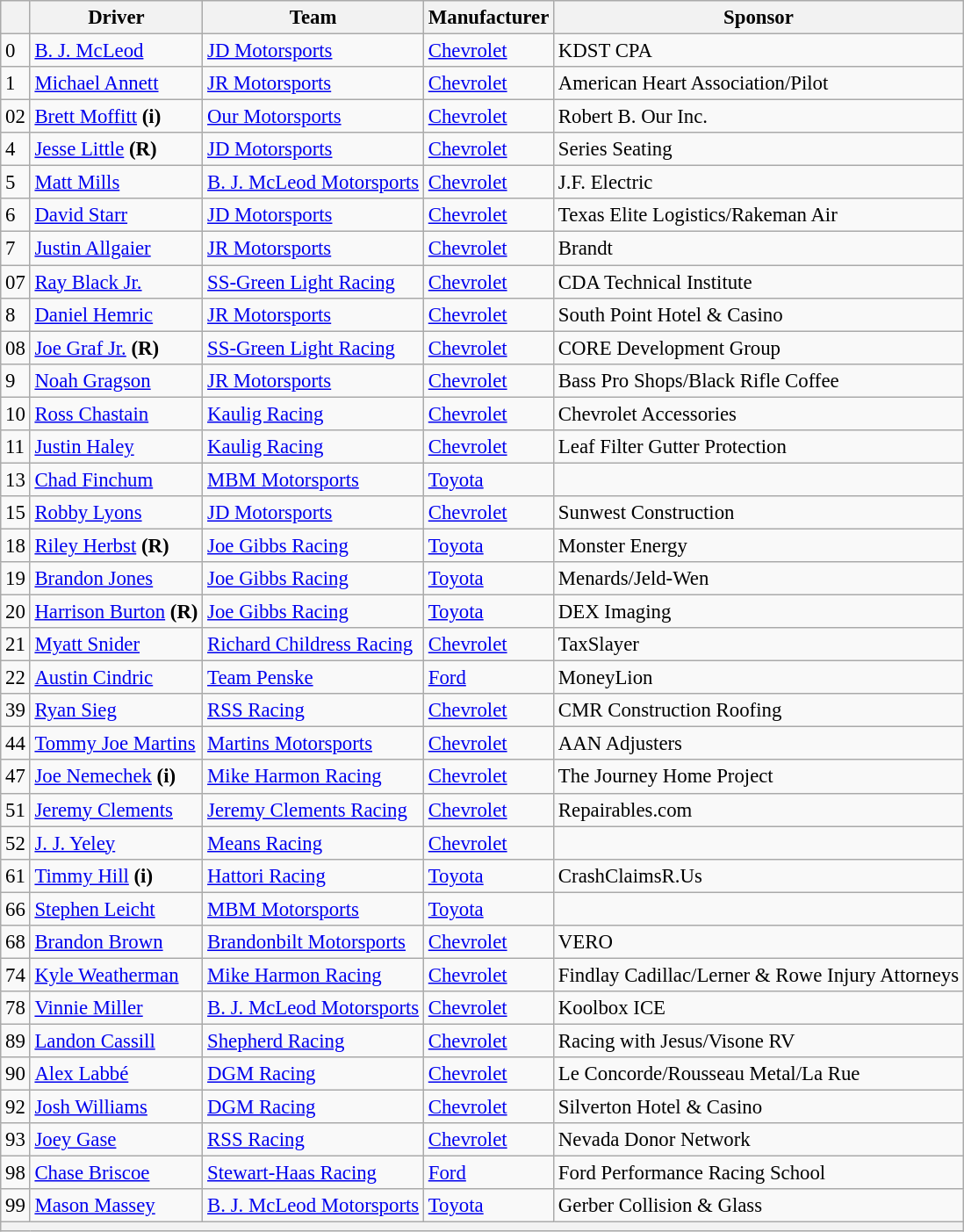<table class="wikitable" style="font-size:95%">
<tr>
<th></th>
<th>Driver</th>
<th>Team</th>
<th>Manufacturer</th>
<th>Sponsor</th>
</tr>
<tr>
<td>0</td>
<td><a href='#'>B. J. McLeod</a></td>
<td><a href='#'>JD Motorsports</a></td>
<td><a href='#'>Chevrolet</a></td>
<td>KDST CPA</td>
</tr>
<tr>
<td>1</td>
<td><a href='#'>Michael Annett</a></td>
<td><a href='#'>JR Motorsports</a></td>
<td><a href='#'>Chevrolet</a></td>
<td>American Heart Association/Pilot</td>
</tr>
<tr>
<td>02</td>
<td><a href='#'>Brett Moffitt</a> <strong>(i)</strong></td>
<td><a href='#'>Our Motorsports</a></td>
<td><a href='#'>Chevrolet</a></td>
<td>Robert B. Our Inc.</td>
</tr>
<tr>
<td>4</td>
<td><a href='#'>Jesse Little</a> <strong>(R)</strong></td>
<td><a href='#'>JD Motorsports</a></td>
<td><a href='#'>Chevrolet</a></td>
<td>Series Seating</td>
</tr>
<tr>
<td>5</td>
<td><a href='#'>Matt Mills</a></td>
<td><a href='#'>B. J. McLeod Motorsports</a></td>
<td><a href='#'>Chevrolet</a></td>
<td>J.F. Electric</td>
</tr>
<tr>
<td>6</td>
<td><a href='#'>David Starr</a></td>
<td><a href='#'>JD Motorsports</a></td>
<td><a href='#'>Chevrolet</a></td>
<td>Texas Elite Logistics/Rakeman Air</td>
</tr>
<tr>
<td>7</td>
<td><a href='#'>Justin Allgaier</a></td>
<td><a href='#'>JR Motorsports</a></td>
<td><a href='#'>Chevrolet</a></td>
<td>Brandt</td>
</tr>
<tr>
<td>07</td>
<td><a href='#'>Ray Black Jr.</a></td>
<td><a href='#'>SS-Green Light Racing</a></td>
<td><a href='#'>Chevrolet</a></td>
<td>CDA Technical Institute</td>
</tr>
<tr>
<td>8</td>
<td><a href='#'>Daniel Hemric</a></td>
<td><a href='#'>JR Motorsports</a></td>
<td><a href='#'>Chevrolet</a></td>
<td>South Point Hotel & Casino</td>
</tr>
<tr>
<td>08</td>
<td><a href='#'>Joe Graf Jr.</a> <strong>(R)</strong></td>
<td><a href='#'>SS-Green Light Racing</a></td>
<td><a href='#'>Chevrolet</a></td>
<td>CORE Development Group</td>
</tr>
<tr>
<td>9</td>
<td><a href='#'>Noah Gragson</a></td>
<td><a href='#'>JR Motorsports</a></td>
<td><a href='#'>Chevrolet</a></td>
<td>Bass Pro Shops/Black Rifle Coffee</td>
</tr>
<tr>
<td>10</td>
<td><a href='#'>Ross Chastain</a></td>
<td><a href='#'>Kaulig Racing</a></td>
<td><a href='#'>Chevrolet</a></td>
<td>Chevrolet Accessories</td>
</tr>
<tr>
<td>11</td>
<td><a href='#'>Justin Haley</a></td>
<td><a href='#'>Kaulig Racing</a></td>
<td><a href='#'>Chevrolet</a></td>
<td>Leaf Filter Gutter Protection</td>
</tr>
<tr>
<td>13</td>
<td><a href='#'>Chad Finchum</a></td>
<td><a href='#'>MBM Motorsports</a></td>
<td><a href='#'>Toyota</a></td>
<td></td>
</tr>
<tr>
<td>15</td>
<td><a href='#'>Robby Lyons</a></td>
<td><a href='#'>JD Motorsports</a></td>
<td><a href='#'>Chevrolet</a></td>
<td>Sunwest Construction</td>
</tr>
<tr>
<td>18</td>
<td><a href='#'>Riley Herbst</a> <strong>(R)</strong></td>
<td><a href='#'>Joe Gibbs Racing</a></td>
<td><a href='#'>Toyota</a></td>
<td>Monster Energy</td>
</tr>
<tr>
<td>19</td>
<td><a href='#'>Brandon Jones</a></td>
<td><a href='#'>Joe Gibbs Racing</a></td>
<td><a href='#'>Toyota</a></td>
<td>Menards/Jeld-Wen</td>
</tr>
<tr>
<td>20</td>
<td><a href='#'>Harrison Burton</a> <strong>(R)</strong></td>
<td><a href='#'>Joe Gibbs Racing</a></td>
<td><a href='#'>Toyota</a></td>
<td>DEX Imaging</td>
</tr>
<tr>
<td>21</td>
<td><a href='#'>Myatt Snider</a></td>
<td><a href='#'>Richard Childress Racing</a></td>
<td><a href='#'>Chevrolet</a></td>
<td>TaxSlayer</td>
</tr>
<tr>
<td>22</td>
<td><a href='#'>Austin Cindric</a></td>
<td><a href='#'>Team Penske</a></td>
<td><a href='#'>Ford</a></td>
<td>MoneyLion</td>
</tr>
<tr>
<td>39</td>
<td><a href='#'>Ryan Sieg</a></td>
<td><a href='#'>RSS Racing</a></td>
<td><a href='#'>Chevrolet</a></td>
<td>CMR Construction Roofing</td>
</tr>
<tr>
<td>44</td>
<td><a href='#'>Tommy Joe Martins</a></td>
<td><a href='#'>Martins Motorsports</a></td>
<td><a href='#'>Chevrolet</a></td>
<td>AAN Adjusters</td>
</tr>
<tr>
<td>47</td>
<td><a href='#'>Joe Nemechek</a> <strong>(i)</strong></td>
<td><a href='#'>Mike Harmon Racing</a></td>
<td><a href='#'>Chevrolet</a></td>
<td>The Journey Home Project</td>
</tr>
<tr>
<td>51</td>
<td><a href='#'>Jeremy Clements</a></td>
<td><a href='#'>Jeremy Clements Racing</a></td>
<td><a href='#'>Chevrolet</a></td>
<td>Repairables.com</td>
</tr>
<tr>
<td>52</td>
<td><a href='#'>J. J. Yeley</a></td>
<td><a href='#'>Means Racing</a></td>
<td><a href='#'>Chevrolet</a></td>
<td></td>
</tr>
<tr>
<td>61</td>
<td><a href='#'>Timmy Hill</a> <strong>(i)</strong></td>
<td><a href='#'>Hattori Racing</a></td>
<td><a href='#'>Toyota</a></td>
<td>CrashClaimsR.Us</td>
</tr>
<tr>
<td>66</td>
<td><a href='#'>Stephen Leicht</a></td>
<td><a href='#'>MBM Motorsports</a></td>
<td><a href='#'>Toyota</a></td>
<td></td>
</tr>
<tr>
<td>68</td>
<td><a href='#'>Brandon Brown</a></td>
<td><a href='#'>Brandonbilt Motorsports</a></td>
<td><a href='#'>Chevrolet</a></td>
<td>VERO</td>
</tr>
<tr>
<td>74</td>
<td><a href='#'>Kyle Weatherman</a></td>
<td><a href='#'>Mike Harmon Racing</a></td>
<td><a href='#'>Chevrolet</a></td>
<td>Findlay Cadillac/Lerner & Rowe Injury Attorneys</td>
</tr>
<tr>
<td>78</td>
<td><a href='#'>Vinnie Miller</a></td>
<td><a href='#'>B. J. McLeod Motorsports</a></td>
<td><a href='#'>Chevrolet</a></td>
<td>Koolbox ICE</td>
</tr>
<tr>
<td>89</td>
<td><a href='#'>Landon Cassill</a></td>
<td><a href='#'>Shepherd Racing</a></td>
<td><a href='#'>Chevrolet</a></td>
<td>Racing with Jesus/Visone RV</td>
</tr>
<tr>
<td>90</td>
<td><a href='#'>Alex Labbé</a></td>
<td><a href='#'>DGM Racing</a></td>
<td><a href='#'>Chevrolet</a></td>
<td>Le Concorde/Rousseau Metal/La Rue</td>
</tr>
<tr>
<td>92</td>
<td><a href='#'>Josh Williams</a></td>
<td><a href='#'>DGM Racing</a></td>
<td><a href='#'>Chevrolet</a></td>
<td>Silverton Hotel & Casino</td>
</tr>
<tr>
<td>93</td>
<td><a href='#'>Joey Gase</a></td>
<td><a href='#'>RSS Racing</a></td>
<td><a href='#'>Chevrolet</a></td>
<td>Nevada Donor Network</td>
</tr>
<tr>
<td>98</td>
<td><a href='#'>Chase Briscoe</a></td>
<td><a href='#'>Stewart-Haas Racing</a></td>
<td><a href='#'>Ford</a></td>
<td>Ford Performance Racing School</td>
</tr>
<tr>
<td>99</td>
<td><a href='#'>Mason Massey</a></td>
<td><a href='#'>B. J. McLeod Motorsports</a></td>
<td><a href='#'>Toyota</a></td>
<td>Gerber Collision & Glass</td>
</tr>
<tr>
<th colspan="5"></th>
</tr>
</table>
